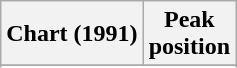<table class="wikitable sortable">
<tr>
<th>Chart (1991)</th>
<th>Peak<br>position</th>
</tr>
<tr>
</tr>
<tr>
</tr>
<tr>
</tr>
<tr>
</tr>
<tr>
</tr>
<tr>
</tr>
<tr>
</tr>
<tr>
</tr>
</table>
